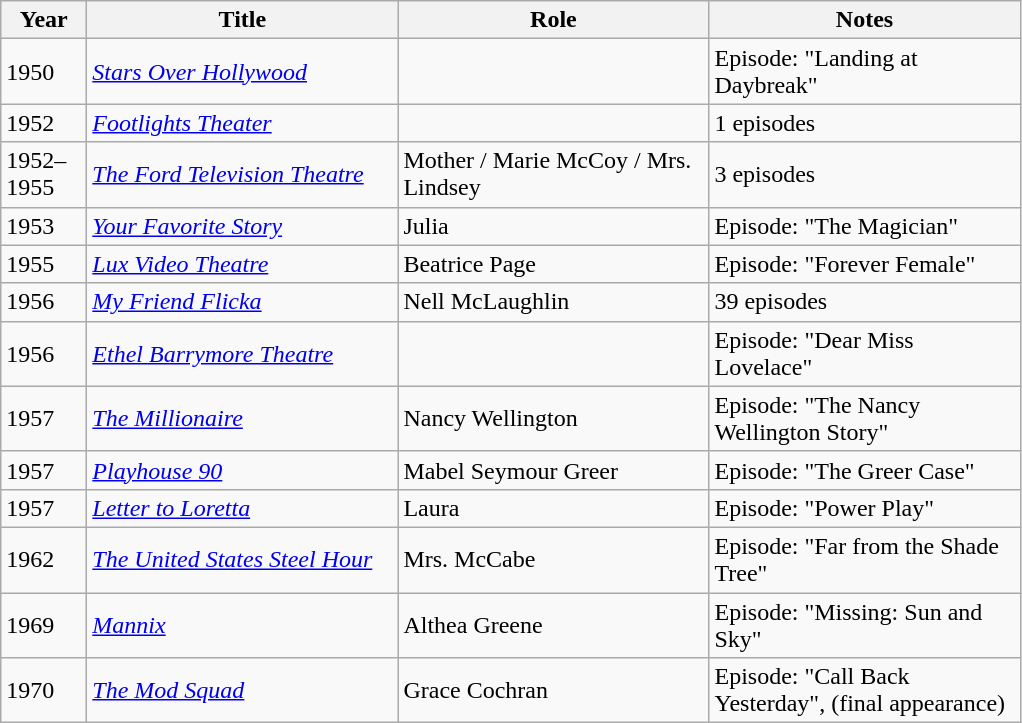<table class="wikitable sortable">
<tr>
<th style="width:50px;">Year</th>
<th style="width:200px;">Title</th>
<th style="width:200px;">Role</th>
<th style="width:200px;">Notes</th>
</tr>
<tr>
<td>1950</td>
<td><em><a href='#'>Stars Over Hollywood</a></em></td>
<td></td>
<td>Episode: "Landing at Daybreak"</td>
</tr>
<tr>
<td>1952</td>
<td><em><a href='#'>Footlights Theater</a></em></td>
<td></td>
<td>1 episodes</td>
</tr>
<tr>
<td>1952–1955</td>
<td><em><a href='#'>The Ford Television Theatre</a></em></td>
<td>Mother / Marie McCoy / Mrs. Lindsey</td>
<td>3 episodes</td>
</tr>
<tr>
<td>1953</td>
<td><em><a href='#'>Your Favorite Story</a></em></td>
<td>Julia</td>
<td>Episode: "The Magician"</td>
</tr>
<tr>
<td>1955</td>
<td><em><a href='#'>Lux Video Theatre</a></em></td>
<td>Beatrice Page</td>
<td>Episode: "Forever Female"</td>
</tr>
<tr>
<td>1956</td>
<td><em><a href='#'>My Friend Flicka</a></em></td>
<td>Nell McLaughlin</td>
<td>39 episodes</td>
</tr>
<tr>
<td>1956</td>
<td><em><a href='#'>Ethel Barrymore Theatre</a></em></td>
<td></td>
<td>Episode: "Dear Miss Lovelace"</td>
</tr>
<tr>
<td>1957</td>
<td><em><a href='#'>The Millionaire</a></em></td>
<td>Nancy Wellington</td>
<td>Episode: "The Nancy Wellington Story"</td>
</tr>
<tr>
<td>1957</td>
<td><em><a href='#'>Playhouse 90</a></em></td>
<td>Mabel Seymour Greer</td>
<td>Episode: "The Greer Case"</td>
</tr>
<tr>
<td>1957</td>
<td><em><a href='#'>Letter to Loretta</a></em></td>
<td>Laura</td>
<td>Episode: "Power Play"</td>
</tr>
<tr>
<td>1962</td>
<td><em><a href='#'>The United States Steel Hour</a></em></td>
<td>Mrs. McCabe</td>
<td>Episode: "Far from the Shade Tree"</td>
</tr>
<tr>
<td>1969</td>
<td><em><a href='#'>Mannix</a></em></td>
<td>Althea Greene</td>
<td>Episode: "Missing: Sun and Sky"</td>
</tr>
<tr>
<td>1970</td>
<td><em><a href='#'>The Mod Squad</a></em></td>
<td>Grace Cochran</td>
<td>Episode: "Call Back Yesterday", (final appearance)</td>
</tr>
</table>
